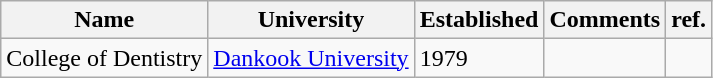<table class="wikitable sortable">
<tr>
<th>Name</th>
<th>University</th>
<th>Established</th>
<th>Comments</th>
<th>ref.</th>
</tr>
<tr>
<td>College of Dentistry</td>
<td><a href='#'>Dankook University</a></td>
<td>1979</td>
<td></td>
<td></td>
</tr>
</table>
